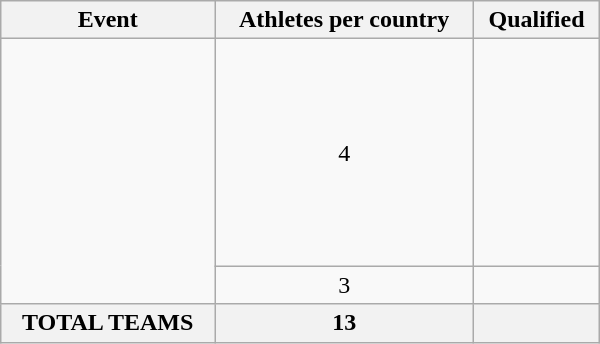<table class=wikitable width=400>
<tr>
<th>Event</th>
<th>Athletes per country</th>
<th>Qualified</th>
</tr>
<tr>
<td rowspan="2"></td>
<td align="center">4</td>
<td><br><br><br><br><br><br><br><br></td>
</tr>
<tr>
<td align="center">3</td>
<td><br></td>
</tr>
<tr>
<th>TOTAL TEAMS</th>
<th>13</th>
<th></th>
</tr>
</table>
